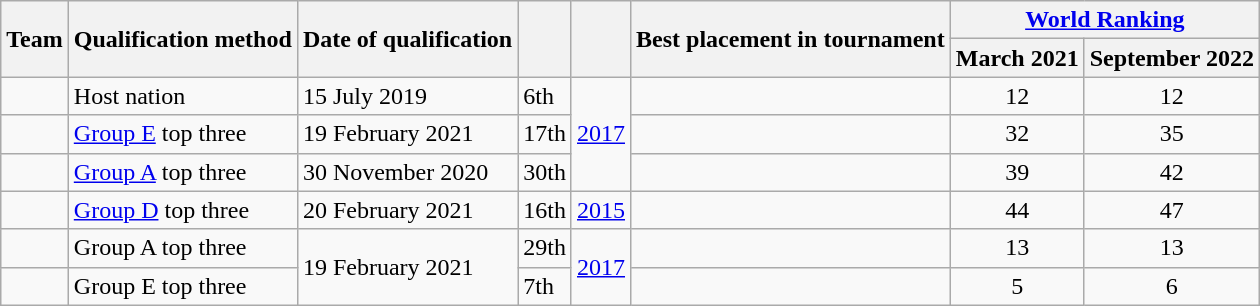<table class="wikitable sortable">
<tr>
<th rowspan=2>Team</th>
<th rowspan=2>Qualification method</th>
<th rowspan=2>Date of qualification</th>
<th rowspan=2></th>
<th rowspan=2></th>
<th rowspan=2>Best placement in tournament</th>
<th colspan=2><a href='#'>World Ranking</a></th>
</tr>
<tr>
<th>March 2021</th>
<th>September 2022</th>
</tr>
<tr>
<td></td>
<td>Host nation</td>
<td>15 July 2019</td>
<td>6th</td>
<td rowspan=3><a href='#'>2017</a></td>
<td></td>
<td align=center>12</td>
<td align=center>12</td>
</tr>
<tr>
<td></td>
<td><a href='#'>Group E</a> top three</td>
<td>19 February 2021</td>
<td>17th</td>
<td></td>
<td align=center>32</td>
<td align=center>35</td>
</tr>
<tr>
<td></td>
<td><a href='#'>Group A</a> top three</td>
<td>30 November 2020</td>
<td>30th</td>
<td></td>
<td align=center>39</td>
<td align=center>42</td>
</tr>
<tr>
<td></td>
<td><a href='#'>Group D</a> top three</td>
<td>20 February 2021</td>
<td>16th</td>
<td><a href='#'>2015</a></td>
<td></td>
<td align=center>44</td>
<td align=center>47</td>
</tr>
<tr>
<td></td>
<td>Group A top three</td>
<td rowspan=2>19 February 2021</td>
<td>29th</td>
<td rowspan=2><a href='#'>2017</a></td>
<td></td>
<td align=center>13</td>
<td align=center>13</td>
</tr>
<tr>
<td></td>
<td>Group E top three</td>
<td>7th</td>
<td></td>
<td align=center>5</td>
<td align=center>6</td>
</tr>
</table>
